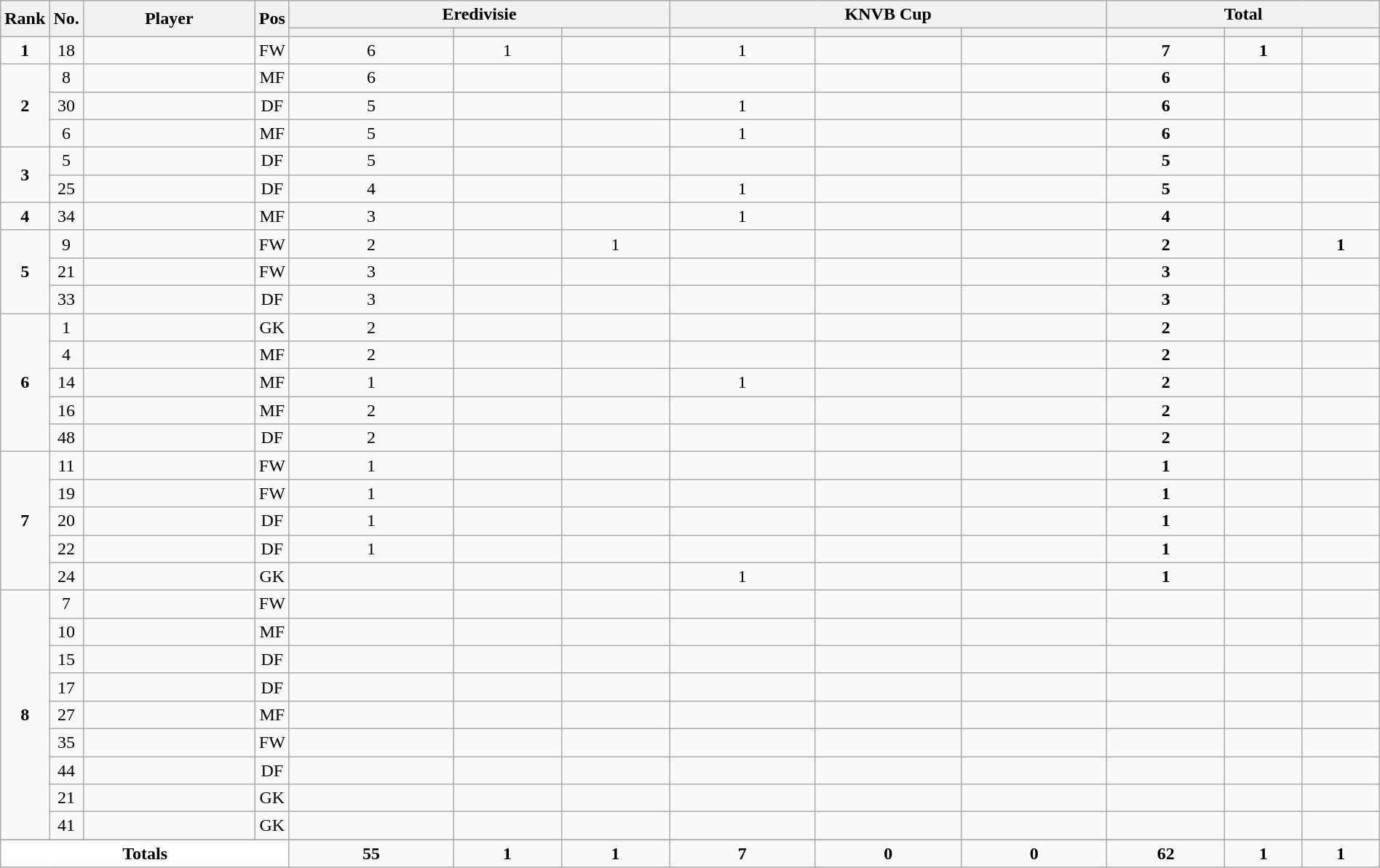<table class="wikitable sortable alternance" style="text-align:center;width:100%">
<tr>
<th rowspan="2" style="width:5px">Rank</th>
<th rowspan="2" style="width:5px">No.</th>
<th rowspan="2" style="width:150px">Player</th>
<th rowspan="2" style="width:10px">Pos</th>
<th colspan="3">Eredivisie</th>
<th colspan="3">KNVB Cup</th>
<th colspan="3">Total</th>
</tr>
<tr style="text-align:center">
<th></th>
<th></th>
<th></th>
<th></th>
<th></th>
<th></th>
<th></th>
<th></th>
<th></th>
</tr>
<tr>
<td><strong>1</strong></td>
<td>18</td>
<td> </td>
<td>FW</td>
<td>6</td>
<td>1</td>
<td></td>
<td>1</td>
<td></td>
<td></td>
<td><strong> 7</strong></td>
<td><strong> 1</strong></td>
<td><strong>  </strong></td>
</tr>
<tr>
<td rowspan="3"><strong>2</strong></td>
<td>8</td>
<td> </td>
<td>MF</td>
<td>6</td>
<td></td>
<td></td>
<td></td>
<td></td>
<td></td>
<td><strong> 6</strong></td>
<td><strong>  </strong></td>
<td><strong>  </strong></td>
</tr>
<tr>
<td>30</td>
<td> </td>
<td>DF</td>
<td>5</td>
<td></td>
<td></td>
<td>1</td>
<td></td>
<td></td>
<td><strong> 6</strong></td>
<td><strong>  </strong></td>
<td><strong>  </strong></td>
</tr>
<tr>
<td>6</td>
<td> </td>
<td>MF</td>
<td>5</td>
<td></td>
<td></td>
<td>1</td>
<td></td>
<td></td>
<td><strong> 6</strong></td>
<td><strong>  </strong></td>
<td><strong>  </strong></td>
</tr>
<tr>
<td rowspan="2"><strong>3</strong></td>
<td>5</td>
<td> </td>
<td>DF</td>
<td>5</td>
<td></td>
<td></td>
<td></td>
<td></td>
<td></td>
<td><strong> 5</strong></td>
<td><strong>  </strong></td>
<td><strong>  </strong></td>
</tr>
<tr>
<td>25</td>
<td> </td>
<td>DF</td>
<td>4</td>
<td></td>
<td></td>
<td>1</td>
<td></td>
<td></td>
<td><strong> 5</strong></td>
<td><strong>  </strong></td>
<td><strong>  </strong></td>
</tr>
<tr>
<td><strong>4</strong></td>
<td>34</td>
<td> </td>
<td>MF</td>
<td>3</td>
<td></td>
<td></td>
<td>1</td>
<td></td>
<td></td>
<td><strong> 4</strong></td>
<td><strong>  </strong></td>
<td><strong>  </strong></td>
</tr>
<tr>
<td rowspan="3"><strong>5</strong></td>
<td>9</td>
<td> </td>
<td>FW</td>
<td>2</td>
<td></td>
<td>1</td>
<td></td>
<td></td>
<td></td>
<td><strong> 2</strong></td>
<td><strong>  </strong></td>
<td><strong> 1</strong></td>
</tr>
<tr>
<td>21</td>
<td> </td>
<td>FW</td>
<td>3</td>
<td></td>
<td></td>
<td></td>
<td></td>
<td></td>
<td><strong> 3</strong></td>
<td><strong>  </strong></td>
<td><strong>  </strong></td>
</tr>
<tr>
<td>33</td>
<td> </td>
<td>DF</td>
<td>3</td>
<td></td>
<td></td>
<td></td>
<td></td>
<td></td>
<td><strong> 3</strong></td>
<td><strong>  </strong></td>
<td><strong>  </strong></td>
</tr>
<tr>
<td rowspan="5"><strong>6</strong></td>
<td>1</td>
<td> </td>
<td>GK</td>
<td>2</td>
<td></td>
<td></td>
<td></td>
<td></td>
<td></td>
<td><strong> 2</strong></td>
<td><strong>  </strong></td>
<td><strong>  </strong></td>
</tr>
<tr>
<td>4</td>
<td> </td>
<td>MF</td>
<td>2</td>
<td></td>
<td></td>
<td></td>
<td></td>
<td></td>
<td><strong> 2</strong></td>
<td><strong>  </strong></td>
<td><strong>  </strong></td>
</tr>
<tr>
<td>14</td>
<td> </td>
<td>MF</td>
<td>1</td>
<td></td>
<td></td>
<td>1</td>
<td></td>
<td></td>
<td><strong> 2</strong></td>
<td><strong>  </strong></td>
<td><strong>  </strong></td>
</tr>
<tr>
<td>16</td>
<td> </td>
<td>MF</td>
<td>2</td>
<td></td>
<td></td>
<td></td>
<td></td>
<td></td>
<td><strong> 2</strong></td>
<td><strong>  </strong></td>
<td><strong>  </strong></td>
</tr>
<tr>
<td>48</td>
<td> </td>
<td>DF</td>
<td>2</td>
<td></td>
<td></td>
<td></td>
<td></td>
<td></td>
<td><strong> 2</strong></td>
<td><strong>  </strong></td>
<td><strong>  </strong></td>
</tr>
<tr>
<td rowspan="5"><strong>7</strong></td>
<td>11</td>
<td> </td>
<td>FW</td>
<td>1</td>
<td></td>
<td></td>
<td></td>
<td></td>
<td></td>
<td><strong> 1</strong></td>
<td><strong>  </strong></td>
<td><strong>  </strong></td>
</tr>
<tr>
<td>19</td>
<td> </td>
<td>FW</td>
<td>1</td>
<td></td>
<td></td>
<td></td>
<td></td>
<td></td>
<td><strong> 1</strong></td>
<td><strong>  </strong></td>
<td><strong>  </strong></td>
</tr>
<tr>
<td>20</td>
<td> </td>
<td>DF</td>
<td>1</td>
<td></td>
<td></td>
<td></td>
<td></td>
<td></td>
<td><strong> 1</strong></td>
<td><strong>  </strong></td>
<td><strong>  </strong></td>
</tr>
<tr>
<td>22</td>
<td> </td>
<td>DF</td>
<td>1</td>
<td></td>
<td></td>
<td></td>
<td></td>
<td></td>
<td><strong> 1</strong></td>
<td><strong>  </strong></td>
<td><strong>  </strong></td>
</tr>
<tr>
<td>24</td>
<td> </td>
<td>GK</td>
<td></td>
<td></td>
<td></td>
<td>1</td>
<td></td>
<td></td>
<td><strong> 1</strong></td>
<td><strong>  </strong></td>
<td><strong>  </strong></td>
</tr>
<tr>
<td rowspan="9"><strong>8</strong></td>
<td>7</td>
<td> </td>
<td>FW</td>
<td></td>
<td></td>
<td></td>
<td></td>
<td></td>
<td></td>
<td><strong>  </strong></td>
<td><strong>  </strong></td>
<td><strong>  </strong></td>
</tr>
<tr>
<td>10</td>
<td> </td>
<td>MF</td>
<td></td>
<td></td>
<td></td>
<td></td>
<td></td>
<td></td>
<td><strong>  </strong></td>
<td><strong>  </strong></td>
<td><strong>  </strong></td>
</tr>
<tr>
<td>15</td>
<td> </td>
<td>DF</td>
<td></td>
<td></td>
<td></td>
<td></td>
<td></td>
<td></td>
<td><strong>  </strong></td>
<td><strong>  </strong></td>
<td><strong>  </strong></td>
</tr>
<tr>
<td>17</td>
<td> </td>
<td>DF</td>
<td></td>
<td></td>
<td></td>
<td></td>
<td></td>
<td></td>
<td><strong>  </strong></td>
<td><strong>  </strong></td>
<td><strong>  </strong></td>
</tr>
<tr>
<td>27</td>
<td> </td>
<td>MF</td>
<td></td>
<td></td>
<td></td>
<td></td>
<td></td>
<td></td>
<td><strong>  </strong></td>
<td><strong>  </strong></td>
<td><strong>  </strong></td>
</tr>
<tr>
<td>35</td>
<td> </td>
<td>FW</td>
<td></td>
<td></td>
<td></td>
<td></td>
<td></td>
<td></td>
<td><strong>  </strong></td>
<td><strong>  </strong></td>
<td><strong>  </strong></td>
</tr>
<tr>
<td>44</td>
<td> </td>
<td>DF</td>
<td></td>
<td></td>
<td></td>
<td></td>
<td></td>
<td></td>
<td><strong>  </strong></td>
<td><strong>  </strong></td>
<td><strong>  </strong></td>
</tr>
<tr>
<td>21</td>
<td> </td>
<td>GK</td>
<td></td>
<td></td>
<td></td>
<td></td>
<td></td>
<td></td>
<td><strong>  </strong></td>
<td><strong>  </strong></td>
<td><strong>  </strong></td>
</tr>
<tr>
<td>41</td>
<td> </td>
<td>GK</td>
<td></td>
<td></td>
<td></td>
<td></td>
<td></td>
<td></td>
<td><strong>  </strong></td>
<td><strong>  </strong></td>
<td><strong>  </strong></td>
</tr>
<tr>
</tr>
<tr class="sortbottom">
<td colspan="4" style="background:white;text-align:center"><strong>Totals</strong></td>
<td><strong>55</strong></td>
<td><strong>1</strong></td>
<td><strong>1</strong></td>
<td><strong>7</strong></td>
<td><strong>0</strong></td>
<td><strong>0</strong></td>
<td><strong>62</strong></td>
<td><strong>1</strong></td>
<td><strong>1</strong></td>
</tr>
</table>
